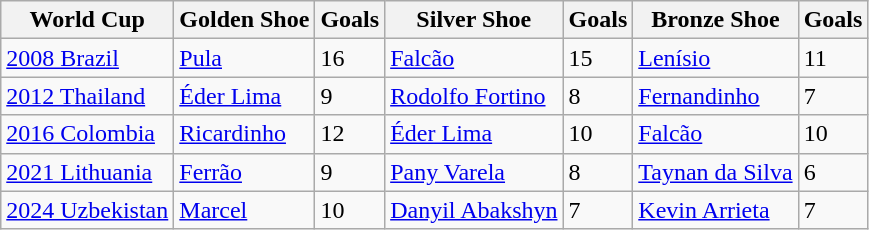<table class=wikitable>
<tr>
<th>World Cup</th>
<th>Golden Shoe</th>
<th>Goals</th>
<th>Silver Shoe</th>
<th>Goals</th>
<th>Bronze Shoe</th>
<th>Goals</th>
</tr>
<tr>
<td><a href='#'>2008 Brazil</a></td>
<td> <a href='#'>Pula</a></td>
<td>16</td>
<td> <a href='#'>Falcão</a></td>
<td>15</td>
<td> <a href='#'>Lenísio</a></td>
<td>11</td>
</tr>
<tr>
<td><a href='#'>2012 Thailand</a></td>
<td> <a href='#'>Éder Lima</a></td>
<td>9</td>
<td> <a href='#'>Rodolfo Fortino</a></td>
<td>8</td>
<td> <a href='#'>Fernandinho</a></td>
<td>7</td>
</tr>
<tr>
<td><a href='#'>2016 Colombia</a></td>
<td> <a href='#'>Ricardinho</a></td>
<td>12</td>
<td> <a href='#'>Éder Lima</a></td>
<td>10</td>
<td> <a href='#'>Falcão</a></td>
<td>10</td>
</tr>
<tr>
<td><a href='#'>2021 Lithuania</a></td>
<td> <a href='#'>Ferrão</a></td>
<td>9</td>
<td> <a href='#'>Pany Varela</a></td>
<td>8</td>
<td> <a href='#'>Taynan da Silva</a></td>
<td>6</td>
</tr>
<tr>
<td><a href='#'>2024 Uzbekistan</a></td>
<td> <a href='#'>Marcel</a></td>
<td>10</td>
<td> <a href='#'>Danyil Abakshyn</a></td>
<td>7</td>
<td> <a href='#'>Kevin Arrieta</a></td>
<td>7</td>
</tr>
</table>
